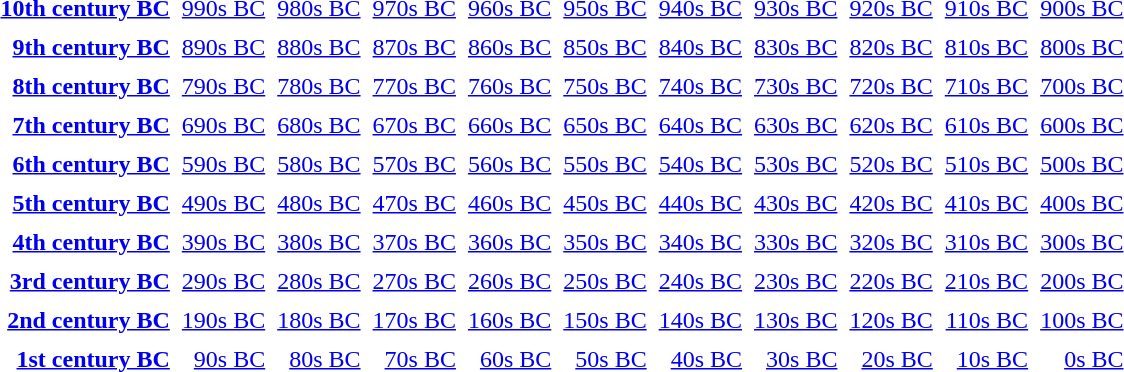<table cellpadding="3" border="0">
<tr ---->
<td align="right"><strong><a href='#'>10th century BC</a></strong></td>
<td align="right"><a href='#'>990s BC</a></td>
<td align="right"><a href='#'>980s BC</a></td>
<td align="right"><a href='#'>970s BC</a></td>
<td align="right"><a href='#'>960s BC</a></td>
<td align="right"><a href='#'>950s BC</a></td>
<td align="right"><a href='#'>940s BC</a></td>
<td align="right"><a href='#'>930s BC</a></td>
<td align="right"><a href='#'>920s BC</a></td>
<td align="right"><a href='#'>910s BC</a></td>
<td align="right"><a href='#'>900s BC</a></td>
</tr>
<tr ---->
<td align="right"><strong><a href='#'>9th century BC</a></strong></td>
<td align="right"><a href='#'>890s BC</a></td>
<td align="right"><a href='#'>880s BC</a></td>
<td align="right"><a href='#'>870s BC</a></td>
<td align="right"><a href='#'>860s BC</a></td>
<td align="right"><a href='#'>850s BC</a></td>
<td align="right"><a href='#'>840s BC</a></td>
<td align="right"><a href='#'>830s BC</a></td>
<td align="right"><a href='#'>820s BC</a></td>
<td align="right"><a href='#'>810s BC</a></td>
<td align="right"><a href='#'>800s BC</a></td>
</tr>
<tr ---->
<td align="right"><strong><a href='#'>8th century BC</a></strong></td>
<td align="right"><a href='#'>790s BC</a></td>
<td align="right"><a href='#'>780s BC</a></td>
<td align="right"><a href='#'>770s BC</a></td>
<td align="right"><a href='#'>760s BC</a></td>
<td align="right"><a href='#'>750s BC</a></td>
<td align="right"><a href='#'>740s BC</a></td>
<td align="right"><a href='#'>730s BC</a></td>
<td align="right"><a href='#'>720s BC</a></td>
<td align="right"><a href='#'>710s BC</a></td>
<td align="right"><a href='#'>700s BC</a></td>
</tr>
<tr ---->
<td align="right"><strong><a href='#'>7th century BC</a></strong></td>
<td align="right"><a href='#'>690s BC</a></td>
<td align="right"><a href='#'>680s BC</a></td>
<td align="right"><a href='#'>670s BC</a></td>
<td align="right"><a href='#'>660s BC</a></td>
<td align="right"><a href='#'>650s BC</a></td>
<td align="right"><a href='#'>640s BC</a></td>
<td align="right"><a href='#'>630s BC</a></td>
<td align="right"><a href='#'>620s BC</a></td>
<td align="right"><a href='#'>610s BC</a></td>
<td align="right"><a href='#'>600s BC</a></td>
</tr>
<tr ---->
<td align="right"><strong><a href='#'>6th century BC</a></strong></td>
<td align="right"><a href='#'>590s BC</a></td>
<td align="right"><a href='#'>580s BC</a></td>
<td align="right"><a href='#'>570s BC</a></td>
<td align="right"><a href='#'>560s BC</a></td>
<td align="right"><a href='#'>550s BC</a></td>
<td align="right"><a href='#'>540s BC</a></td>
<td align="right"><a href='#'>530s BC</a></td>
<td align="right"><a href='#'>520s BC</a></td>
<td align="right"><a href='#'>510s BC</a></td>
<td align="right"><a href='#'>500s BC</a></td>
</tr>
<tr ---->
<td align="right"><strong><a href='#'>5th century BC</a></strong></td>
<td align="right"><a href='#'>490s BC</a></td>
<td align="right"><a href='#'>480s BC</a></td>
<td align="right"><a href='#'>470s BC</a></td>
<td align="right"><a href='#'>460s BC</a></td>
<td align="right"><a href='#'>450s BC</a></td>
<td align="right"><a href='#'>440s BC</a></td>
<td align="right"><a href='#'>430s BC</a></td>
<td align="right"><a href='#'>420s BC</a></td>
<td align="right"><a href='#'>410s BC</a></td>
<td align="right"><a href='#'>400s BC</a></td>
</tr>
<tr ---->
<td align="right"><strong><a href='#'>4th century BC</a></strong></td>
<td align="right"><a href='#'>390s BC</a></td>
<td align="right"><a href='#'>380s BC</a></td>
<td align="right"><a href='#'>370s BC</a></td>
<td align="right"><a href='#'>360s BC</a></td>
<td align="right"><a href='#'>350s BC</a></td>
<td align="right"><a href='#'>340s BC</a></td>
<td align="right"><a href='#'>330s BC</a></td>
<td align="right"><a href='#'>320s BC</a></td>
<td align="right"><a href='#'>310s BC</a></td>
<td align="right"><a href='#'>300s BC</a></td>
</tr>
<tr ---->
<td align="right"><strong><a href='#'>3rd century BC</a></strong></td>
<td align="right"><a href='#'>290s BC</a></td>
<td align="right"><a href='#'>280s BC</a></td>
<td align="right"><a href='#'>270s BC</a></td>
<td align="right"><a href='#'>260s BC</a></td>
<td align="right"><a href='#'>250s BC</a></td>
<td align="right"><a href='#'>240s BC</a></td>
<td align="right"><a href='#'>230s BC</a></td>
<td align="right"><a href='#'>220s BC</a></td>
<td align="right"><a href='#'>210s BC</a></td>
<td align="right"><a href='#'>200s BC</a></td>
</tr>
<tr ---->
<td align="right"><strong><a href='#'>2nd century BC</a></strong></td>
<td align="right"><a href='#'>190s BC</a></td>
<td align="right"><a href='#'>180s BC</a></td>
<td align="right"><a href='#'>170s BC</a></td>
<td align="right"><a href='#'>160s BC</a></td>
<td align="right"><a href='#'>150s BC</a></td>
<td align="right"><a href='#'>140s BC</a></td>
<td align="right"><a href='#'>130s BC</a></td>
<td align="right"><a href='#'>120s BC</a></td>
<td align="right"><a href='#'>110s BC</a></td>
<td align="right"><a href='#'>100s BC</a></td>
</tr>
<tr ---->
<td align="right"><strong><a href='#'>1st century BC</a></strong></td>
<td align="right"><a href='#'>90s BC</a></td>
<td align="right"><a href='#'>80s BC</a></td>
<td align="right"><a href='#'>70s BC</a></td>
<td align="right"><a href='#'>60s BC</a></td>
<td align="right"><a href='#'>50s BC</a></td>
<td align="right"><a href='#'>40s BC</a></td>
<td align="right"><a href='#'>30s BC</a></td>
<td align="right"><a href='#'>20s BC</a></td>
<td align="right"><a href='#'>10s BC</a></td>
<td align="right"><a href='#'>0s BC</a></td>
</tr>
</table>
